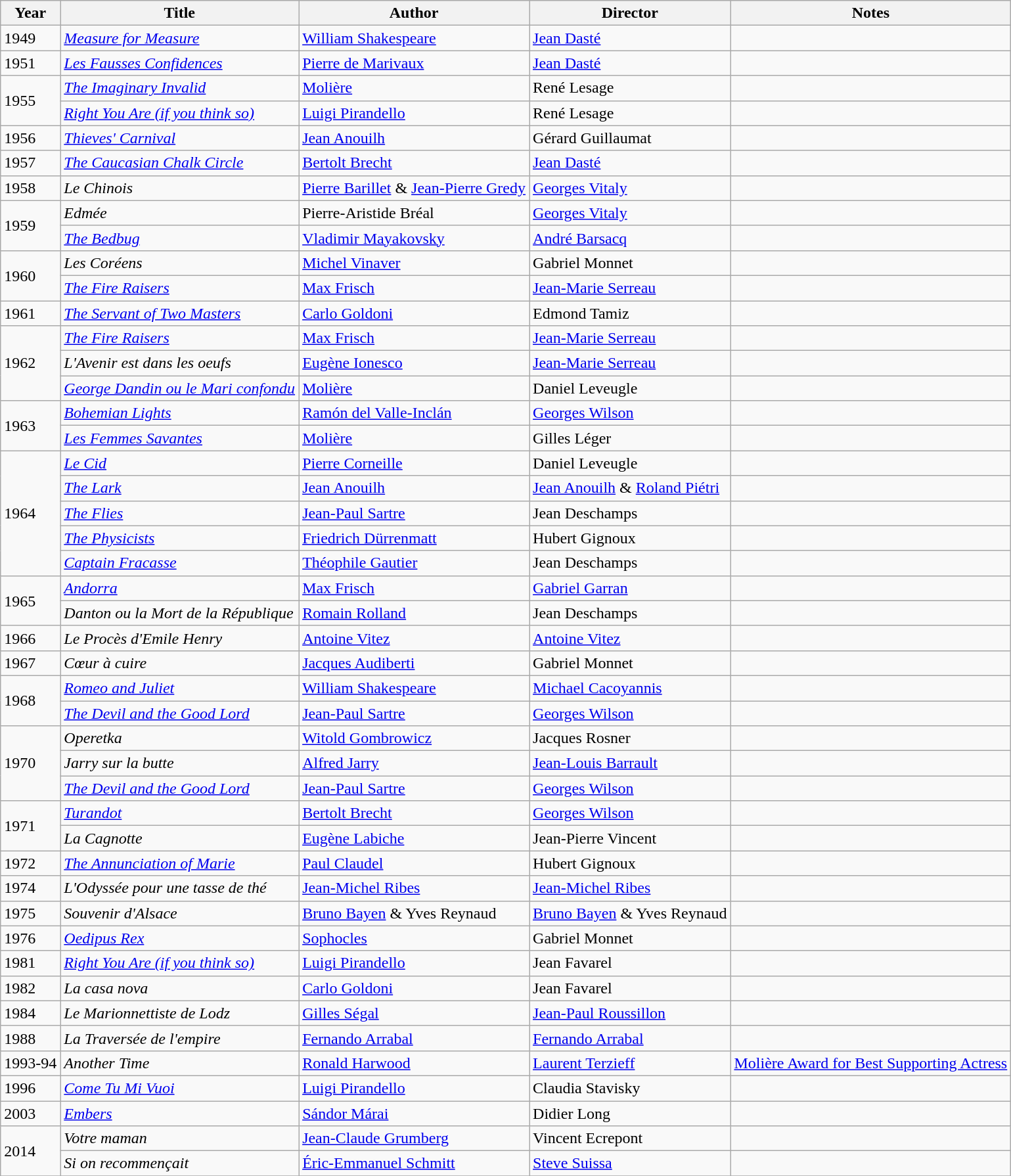<table class="wikitable">
<tr>
<th>Year</th>
<th>Title</th>
<th>Author</th>
<th>Director</th>
<th>Notes</th>
</tr>
<tr>
<td>1949</td>
<td><em><a href='#'>Measure for Measure</a></em></td>
<td><a href='#'>William Shakespeare</a></td>
<td><a href='#'>Jean Dasté</a></td>
<td></td>
</tr>
<tr>
<td>1951</td>
<td><em><a href='#'>Les Fausses Confidences</a></em></td>
<td><a href='#'>Pierre de Marivaux</a></td>
<td><a href='#'>Jean Dasté</a></td>
<td></td>
</tr>
<tr>
<td rowspan=2>1955</td>
<td><em><a href='#'>The Imaginary Invalid</a></em></td>
<td><a href='#'>Molière</a></td>
<td>René Lesage</td>
<td></td>
</tr>
<tr>
<td><em><a href='#'>Right You Are (if you think so)</a></em></td>
<td><a href='#'>Luigi Pirandello</a></td>
<td>René Lesage</td>
<td></td>
</tr>
<tr>
<td>1956</td>
<td><em><a href='#'>Thieves' Carnival</a></em></td>
<td><a href='#'>Jean Anouilh</a></td>
<td>Gérard Guillaumat</td>
<td></td>
</tr>
<tr>
<td>1957</td>
<td><em><a href='#'>The Caucasian Chalk Circle</a></em></td>
<td><a href='#'>Bertolt Brecht</a></td>
<td><a href='#'>Jean Dasté</a></td>
<td></td>
</tr>
<tr>
<td>1958</td>
<td><em>Le Chinois</em></td>
<td><a href='#'>Pierre Barillet</a> & <a href='#'>Jean-Pierre Gredy</a></td>
<td><a href='#'>Georges Vitaly</a></td>
<td></td>
</tr>
<tr>
<td rowspan=2>1959</td>
<td><em>Edmée</em></td>
<td>Pierre-Aristide Bréal</td>
<td><a href='#'>Georges Vitaly</a></td>
<td></td>
</tr>
<tr>
<td><em><a href='#'>The Bedbug</a></em></td>
<td><a href='#'>Vladimir Mayakovsky</a></td>
<td><a href='#'>André Barsacq</a></td>
<td></td>
</tr>
<tr>
<td rowspan=2>1960</td>
<td><em>Les Coréens</em></td>
<td><a href='#'>Michel Vinaver</a></td>
<td>Gabriel Monnet</td>
<td></td>
</tr>
<tr>
<td><em><a href='#'>The Fire Raisers</a></em></td>
<td><a href='#'>Max Frisch</a></td>
<td><a href='#'>Jean-Marie Serreau</a></td>
<td></td>
</tr>
<tr>
<td>1961</td>
<td><em><a href='#'>The Servant of Two Masters</a></em></td>
<td><a href='#'>Carlo Goldoni</a></td>
<td>Edmond Tamiz</td>
<td></td>
</tr>
<tr>
<td rowspan=3>1962</td>
<td><em><a href='#'>The Fire Raisers</a></em></td>
<td><a href='#'>Max Frisch</a></td>
<td><a href='#'>Jean-Marie Serreau</a></td>
<td></td>
</tr>
<tr>
<td><em>L'Avenir est dans les oeufs</em></td>
<td><a href='#'>Eugène Ionesco</a></td>
<td><a href='#'>Jean-Marie Serreau</a></td>
<td></td>
</tr>
<tr>
<td><em><a href='#'>George Dandin ou le Mari confondu</a></em></td>
<td><a href='#'>Molière</a></td>
<td>Daniel Leveugle</td>
<td></td>
</tr>
<tr>
<td rowspan=2>1963</td>
<td><em><a href='#'>Bohemian Lights</a></em></td>
<td><a href='#'>Ramón del Valle-Inclán</a></td>
<td><a href='#'>Georges Wilson</a></td>
<td></td>
</tr>
<tr>
<td><em><a href='#'>Les Femmes Savantes</a></em></td>
<td><a href='#'>Molière</a></td>
<td>Gilles Léger</td>
<td></td>
</tr>
<tr>
<td rowspan=5>1964</td>
<td><em><a href='#'>Le Cid</a></em></td>
<td><a href='#'>Pierre Corneille</a></td>
<td>Daniel Leveugle</td>
<td></td>
</tr>
<tr>
<td><em><a href='#'>The Lark</a></em></td>
<td><a href='#'>Jean Anouilh</a></td>
<td><a href='#'>Jean Anouilh</a> & <a href='#'>Roland Piétri</a></td>
<td></td>
</tr>
<tr>
<td><em><a href='#'>The Flies</a></em></td>
<td><a href='#'>Jean-Paul Sartre</a></td>
<td>Jean Deschamps</td>
<td></td>
</tr>
<tr>
<td><em><a href='#'>The Physicists</a></em></td>
<td><a href='#'>Friedrich Dürrenmatt</a></td>
<td>Hubert Gignoux</td>
<td></td>
</tr>
<tr>
<td><em><a href='#'>Captain Fracasse</a></em></td>
<td><a href='#'>Théophile Gautier</a></td>
<td>Jean Deschamps</td>
<td></td>
</tr>
<tr>
<td rowspan=2>1965</td>
<td><em><a href='#'>Andorra</a></em></td>
<td><a href='#'>Max Frisch</a></td>
<td><a href='#'>Gabriel Garran</a></td>
<td></td>
</tr>
<tr>
<td><em>Danton ou la Mort de la République</em></td>
<td><a href='#'>Romain Rolland</a></td>
<td>Jean Deschamps</td>
<td></td>
</tr>
<tr>
<td>1966</td>
<td><em>Le Procès d'Emile Henry</em></td>
<td><a href='#'>Antoine Vitez</a></td>
<td><a href='#'>Antoine Vitez</a></td>
<td></td>
</tr>
<tr>
<td>1967</td>
<td><em>Cœur à cuire</em></td>
<td><a href='#'>Jacques Audiberti</a></td>
<td>Gabriel Monnet</td>
<td></td>
</tr>
<tr>
<td rowspan=2>1968</td>
<td><em><a href='#'>Romeo and Juliet</a></em></td>
<td><a href='#'>William Shakespeare</a></td>
<td><a href='#'>Michael Cacoyannis</a></td>
<td></td>
</tr>
<tr>
<td><em><a href='#'>The Devil and the Good Lord</a></em></td>
<td><a href='#'>Jean-Paul Sartre</a></td>
<td><a href='#'>Georges Wilson</a></td>
<td></td>
</tr>
<tr>
<td rowspan=3>1970</td>
<td><em>Operetka</em></td>
<td><a href='#'>Witold Gombrowicz</a></td>
<td>Jacques Rosner</td>
<td></td>
</tr>
<tr>
<td><em>Jarry sur la butte</em></td>
<td><a href='#'>Alfred Jarry</a></td>
<td><a href='#'>Jean-Louis Barrault</a></td>
<td></td>
</tr>
<tr>
<td><em><a href='#'>The Devil and the Good Lord</a></em></td>
<td><a href='#'>Jean-Paul Sartre</a></td>
<td><a href='#'>Georges Wilson</a></td>
<td></td>
</tr>
<tr>
<td rowspan=2>1971</td>
<td><em><a href='#'>Turandot</a></em></td>
<td><a href='#'>Bertolt Brecht</a></td>
<td><a href='#'>Georges Wilson</a></td>
<td></td>
</tr>
<tr>
<td><em>La Cagnotte</em></td>
<td><a href='#'>Eugène Labiche</a></td>
<td>Jean-Pierre Vincent</td>
<td></td>
</tr>
<tr>
<td>1972</td>
<td><em><a href='#'>The Annunciation of Marie</a></em></td>
<td><a href='#'>Paul Claudel</a></td>
<td>Hubert Gignoux</td>
<td></td>
</tr>
<tr>
<td>1974</td>
<td><em>L'Odyssée pour une tasse de thé</em></td>
<td><a href='#'>Jean-Michel Ribes</a></td>
<td><a href='#'>Jean-Michel Ribes</a></td>
<td></td>
</tr>
<tr>
<td>1975</td>
<td><em>Souvenir d'Alsace</em></td>
<td><a href='#'>Bruno Bayen</a> & Yves Reynaud</td>
<td><a href='#'>Bruno Bayen</a> & Yves Reynaud</td>
<td></td>
</tr>
<tr>
<td>1976</td>
<td><em><a href='#'>Oedipus Rex</a></em></td>
<td><a href='#'>Sophocles</a></td>
<td>Gabriel Monnet</td>
<td></td>
</tr>
<tr>
<td>1981</td>
<td><em><a href='#'>Right You Are (if you think so)</a></em></td>
<td><a href='#'>Luigi Pirandello</a></td>
<td>Jean Favarel</td>
<td></td>
</tr>
<tr>
<td>1982</td>
<td><em>La casa nova</em></td>
<td><a href='#'>Carlo Goldoni</a></td>
<td>Jean Favarel</td>
<td></td>
</tr>
<tr>
<td>1984</td>
<td><em>Le Marionnettiste de Lodz</em></td>
<td><a href='#'>Gilles Ségal</a></td>
<td><a href='#'>Jean-Paul Roussillon</a></td>
<td></td>
</tr>
<tr>
<td>1988</td>
<td><em>La Traversée de l'empire</em></td>
<td><a href='#'>Fernando Arrabal</a></td>
<td><a href='#'>Fernando Arrabal</a></td>
<td></td>
</tr>
<tr>
<td>1993-94</td>
<td><em>Another Time</em></td>
<td><a href='#'>Ronald Harwood</a></td>
<td><a href='#'>Laurent Terzieff</a></td>
<td><a href='#'>Molière Award for Best Supporting Actress</a></td>
</tr>
<tr>
<td>1996</td>
<td><em><a href='#'>Come Tu Mi Vuoi</a></em></td>
<td><a href='#'>Luigi Pirandello</a></td>
<td>Claudia Stavisky</td>
<td></td>
</tr>
<tr>
<td>2003</td>
<td><em><a href='#'>Embers</a></em></td>
<td><a href='#'>Sándor Márai</a></td>
<td>Didier Long</td>
<td></td>
</tr>
<tr>
<td rowspan=2>2014</td>
<td><em>Votre maman</em></td>
<td><a href='#'>Jean-Claude Grumberg</a></td>
<td>Vincent Ecrepont</td>
<td></td>
</tr>
<tr>
<td><em>Si on recommençait</em></td>
<td><a href='#'>Éric-Emmanuel Schmitt</a></td>
<td><a href='#'>Steve Suissa</a></td>
<td></td>
</tr>
<tr>
</tr>
</table>
